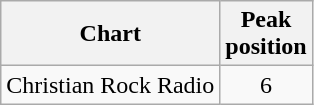<table class="wikitable">
<tr>
<th>Chart</th>
<th>Peak<br>position</th>
</tr>
<tr>
<td>Christian Rock Radio</td>
<td align="center">6</td>
</tr>
</table>
